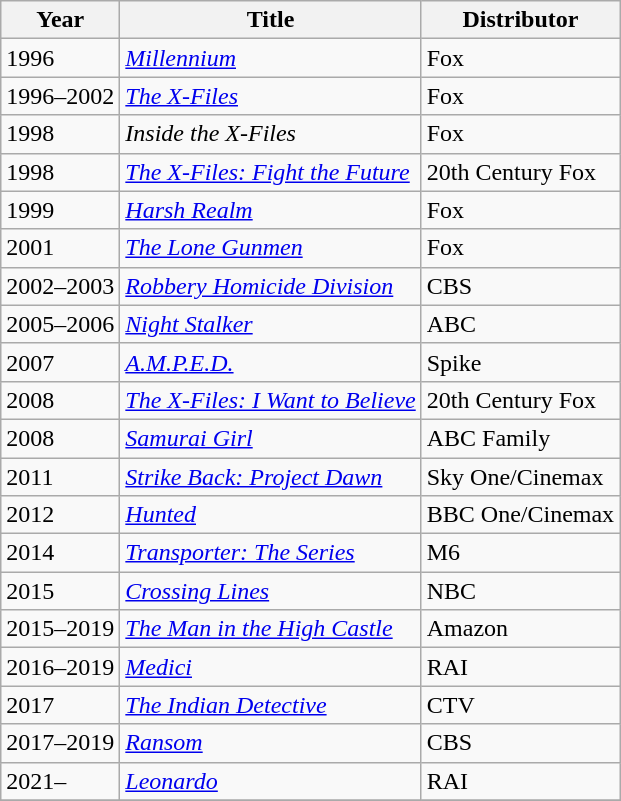<table class="wikitable">
<tr>
<th>Year</th>
<th>Title</th>
<th>Distributor</th>
</tr>
<tr>
<td>1996</td>
<td><em><a href='#'>Millennium</a></em></td>
<td>Fox</td>
</tr>
<tr>
<td>1996–2002</td>
<td><em><a href='#'>The X-Files</a></em></td>
<td>Fox</td>
</tr>
<tr>
<td>1998</td>
<td><em>Inside the X-Files</em></td>
<td>Fox</td>
</tr>
<tr>
<td>1998</td>
<td><em><a href='#'>The X-Files: Fight the Future</a></em></td>
<td>20th Century Fox</td>
</tr>
<tr>
<td>1999</td>
<td><em><a href='#'>Harsh Realm</a></em></td>
<td>Fox</td>
</tr>
<tr>
<td>2001</td>
<td><em><a href='#'>The Lone Gunmen</a></em></td>
<td>Fox</td>
</tr>
<tr>
<td>2002–2003</td>
<td><em><a href='#'>Robbery Homicide Division</a></em></td>
<td>CBS</td>
</tr>
<tr>
<td>2005–2006</td>
<td><em><a href='#'>Night Stalker</a></em></td>
<td>ABC</td>
</tr>
<tr>
<td>2007</td>
<td><em><a href='#'>A.M.P.E.D.</a></em></td>
<td>Spike</td>
</tr>
<tr>
<td>2008</td>
<td><em><a href='#'>The X-Files: I Want to Believe</a></em></td>
<td>20th Century Fox</td>
</tr>
<tr>
<td>2008</td>
<td><em><a href='#'>Samurai Girl</a></em></td>
<td>ABC Family</td>
</tr>
<tr>
<td>2011</td>
<td><em><a href='#'>Strike Back: Project Dawn</a></em></td>
<td>Sky One/Cinemax</td>
</tr>
<tr>
<td>2012</td>
<td><em><a href='#'>Hunted</a></em></td>
<td>BBC One/Cinemax</td>
</tr>
<tr>
<td>2014</td>
<td><em><a href='#'>Transporter: The Series</a></em></td>
<td>M6</td>
</tr>
<tr>
<td>2015</td>
<td><em><a href='#'>Crossing Lines</a></em></td>
<td>NBC</td>
</tr>
<tr>
<td>2015–2019</td>
<td><em><a href='#'>The Man in the High Castle</a></em></td>
<td>Amazon</td>
</tr>
<tr>
<td>2016–2019</td>
<td><em><a href='#'>Medici</a></em></td>
<td>RAI</td>
</tr>
<tr>
<td>2017</td>
<td><em><a href='#'>The Indian Detective</a></em></td>
<td>CTV</td>
</tr>
<tr>
<td>2017–2019</td>
<td><em><a href='#'>Ransom</a></em></td>
<td>CBS</td>
</tr>
<tr>
<td>2021–</td>
<td><em><a href='#'>Leonardo</a></em></td>
<td>RAI</td>
</tr>
<tr>
</tr>
</table>
